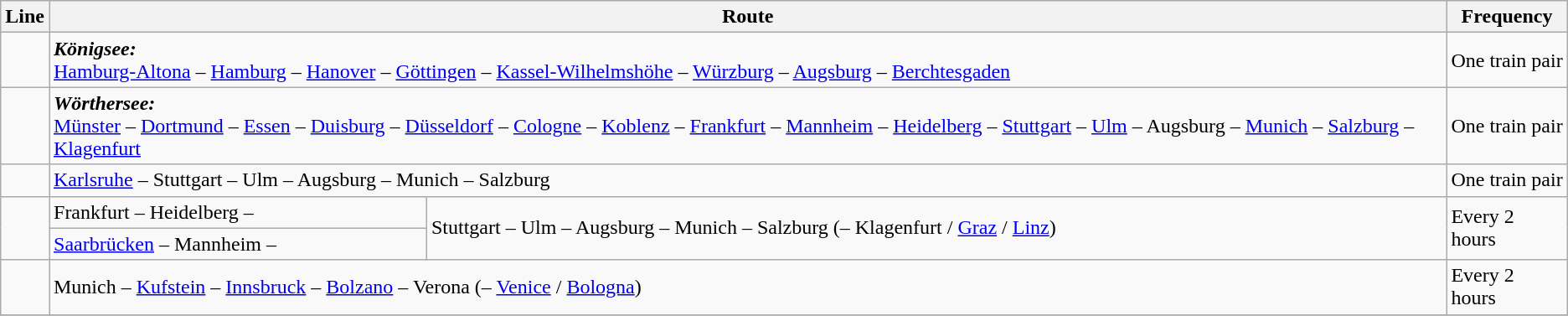<table class="wikitable">
<tr>
<th>Line</th>
<th colspan="2">Route</th>
<th>Frequency</th>
</tr>
<tr>
<td></td>
<td colspan="2"><strong><em>Königsee:</em></strong><br><a href='#'>Hamburg-Altona</a> – <a href='#'>Hamburg</a> – <a href='#'>Hanover</a> – <a href='#'>Göttingen</a> – <a href='#'>Kassel-Wilhelmshöhe</a> – <a href='#'>Würzburg</a> – <a href='#'>Augsburg</a> –  <a href='#'>Berchtesgaden</a></td>
<td>One train pair</td>
</tr>
<tr>
<td></td>
<td colspan="2"><strong><em>Wörthersee:</em></strong><br><a href='#'>Münster</a> – <a href='#'>Dortmund</a> – <a href='#'>Essen</a> – <a href='#'>Duisburg</a> – <a href='#'>Düsseldorf</a> – <a href='#'>Cologne</a> – <a href='#'>Koblenz</a> – <a href='#'>Frankfurt</a> – <a href='#'>Mannheim</a> – <a href='#'>Heidelberg</a> – <a href='#'>Stuttgart</a> – <a href='#'>Ulm</a> – Augsburg – <a href='#'>Munich</a> –  <a href='#'>Salzburg</a> – <a href='#'>Klagenfurt</a></td>
<td>One train pair</td>
</tr>
<tr>
<td></td>
<td colspan="2"><a href='#'>Karlsruhe</a> – Stuttgart – Ulm – Augsburg – Munich –  Salzburg</td>
<td>One train pair</td>
</tr>
<tr>
<td rowspan="2"></td>
<td>Frankfurt – Heidelberg –</td>
<td rowspan="2">Stuttgart – Ulm – Augsburg – Munich –  Salzburg (– Klagenfurt / <a href='#'>Graz</a> / <a href='#'>Linz</a>)</td>
<td rowspan="2">Every 2 hours</td>
</tr>
<tr>
<td><a href='#'>Saarbrücken</a> – Mannheim –</td>
</tr>
<tr>
<td></td>
<td colspan="2">Munich –  <a href='#'>Kufstein</a> – <a href='#'>Innsbruck</a> – <a href='#'>Bolzano</a> – Verona (– <a href='#'>Venice</a> / <a href='#'>Bologna</a>)</td>
<td>Every 2 hours</td>
</tr>
<tr>
</tr>
</table>
